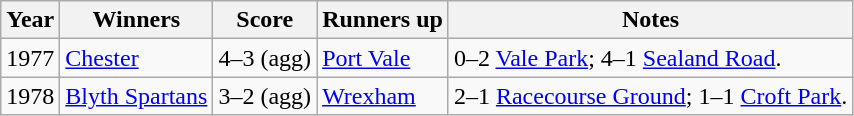<table class="wikitable">
<tr>
<th>Year</th>
<th>Winners</th>
<th>Score</th>
<th>Runners up</th>
<th>Notes</th>
</tr>
<tr>
<td>1977</td>
<td><a href='#'>Chester</a></td>
<td>4–3 (agg)</td>
<td><a href='#'>Port Vale</a></td>
<td>0–2 <a href='#'>Vale Park</a>; 4–1 <a href='#'>Sealand Road</a>.</td>
</tr>
<tr>
<td>1978</td>
<td><a href='#'>Blyth Spartans</a></td>
<td>3–2 (agg)</td>
<td><a href='#'>Wrexham</a></td>
<td>2–1 <a href='#'>Racecourse Ground</a>; 1–1 <a href='#'>Croft Park</a>.</td>
</tr>
</table>
